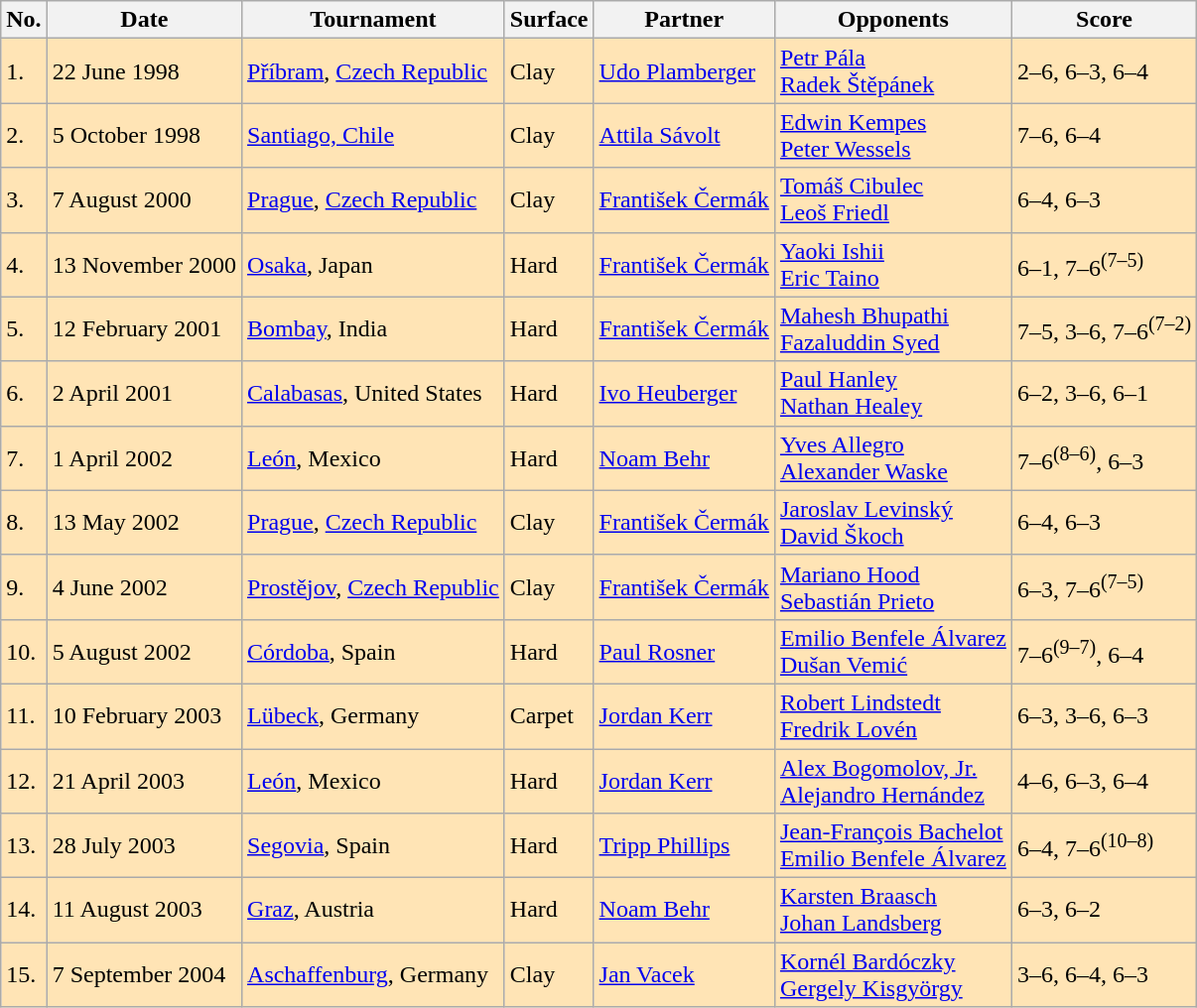<table class="wikitable">
<tr>
<th>No.</th>
<th>Date</th>
<th>Tournament</th>
<th>Surface</th>
<th>Partner</th>
<th>Opponents</th>
<th>Score</th>
</tr>
<tr bgcolor="moccasin">
<td>1.</td>
<td>22 June 1998</td>
<td><a href='#'>Příbram</a>, <a href='#'>Czech Republic</a></td>
<td>Clay</td>
<td> <a href='#'>Udo Plamberger</a></td>
<td> <a href='#'>Petr Pála</a> <br>  <a href='#'>Radek Štěpánek</a></td>
<td>2–6, 6–3, 6–4</td>
</tr>
<tr bgcolor="moccasin">
<td>2.</td>
<td>5 October 1998</td>
<td><a href='#'>Santiago, Chile</a></td>
<td>Clay</td>
<td> <a href='#'>Attila Sávolt</a></td>
<td> <a href='#'>Edwin Kempes</a> <br>  <a href='#'>Peter Wessels</a></td>
<td>7–6, 6–4</td>
</tr>
<tr bgcolor="moccasin">
<td>3.</td>
<td>7 August 2000</td>
<td><a href='#'>Prague</a>, <a href='#'>Czech Republic</a></td>
<td>Clay</td>
<td> <a href='#'>František Čermák</a></td>
<td> <a href='#'>Tomáš Cibulec</a>  <br>  <a href='#'>Leoš Friedl</a></td>
<td>6–4, 6–3</td>
</tr>
<tr bgcolor="moccasin">
<td>4.</td>
<td>13 November 2000</td>
<td><a href='#'>Osaka</a>, Japan</td>
<td>Hard</td>
<td> <a href='#'>František Čermák</a></td>
<td> <a href='#'>Yaoki Ishii</a>  <br>  <a href='#'>Eric Taino</a></td>
<td>6–1, 7–6<sup>(7–5)</sup></td>
</tr>
<tr bgcolor="moccasin">
<td>5.</td>
<td>12 February 2001</td>
<td><a href='#'>Bombay</a>, India</td>
<td>Hard</td>
<td> <a href='#'>František Čermák</a></td>
<td> <a href='#'>Mahesh Bhupathi</a>  <br>  <a href='#'>Fazaluddin Syed</a></td>
<td>7–5, 3–6, 7–6<sup>(7–2)</sup></td>
</tr>
<tr bgcolor="moccasin">
<td>6.</td>
<td>2 April 2001</td>
<td><a href='#'>Calabasas</a>, United States</td>
<td>Hard</td>
<td> <a href='#'>Ivo Heuberger</a></td>
<td> <a href='#'>Paul Hanley</a>  <br>  <a href='#'>Nathan Healey</a></td>
<td>6–2, 3–6, 6–1</td>
</tr>
<tr bgcolor="moccasin">
<td>7.</td>
<td>1 April 2002</td>
<td><a href='#'>León</a>, Mexico</td>
<td>Hard</td>
<td> <a href='#'>Noam Behr</a></td>
<td> <a href='#'>Yves Allegro</a>  <br>  <a href='#'>Alexander Waske</a></td>
<td>7–6<sup>(8–6)</sup>, 6–3</td>
</tr>
<tr bgcolor="moccasin">
<td>8.</td>
<td>13 May 2002</td>
<td><a href='#'>Prague</a>, <a href='#'>Czech Republic</a></td>
<td>Clay</td>
<td> <a href='#'>František Čermák</a></td>
<td> <a href='#'>Jaroslav Levinský</a>  <br>  <a href='#'>David Škoch</a></td>
<td>6–4, 6–3</td>
</tr>
<tr bgcolor="moccasin">
<td>9.</td>
<td>4 June 2002</td>
<td><a href='#'>Prostějov</a>, <a href='#'>Czech Republic</a></td>
<td>Clay</td>
<td> <a href='#'>František Čermák</a></td>
<td> <a href='#'>Mariano Hood</a>  <br>  <a href='#'>Sebastián Prieto</a></td>
<td>6–3, 7–6<sup>(7–5)</sup></td>
</tr>
<tr bgcolor="moccasin">
<td>10.</td>
<td>5 August 2002</td>
<td><a href='#'>Córdoba</a>, Spain</td>
<td>Hard</td>
<td> <a href='#'>Paul Rosner</a></td>
<td> <a href='#'>Emilio Benfele Álvarez</a>  <br>  <a href='#'>Dušan Vemić</a></td>
<td>7–6<sup>(9–7)</sup>, 6–4</td>
</tr>
<tr bgcolor="moccasin">
<td>11.</td>
<td>10 February 2003</td>
<td><a href='#'>Lübeck</a>, Germany</td>
<td>Carpet</td>
<td> <a href='#'>Jordan Kerr</a></td>
<td> <a href='#'>Robert Lindstedt</a>  <br>  <a href='#'>Fredrik Lovén</a></td>
<td>6–3, 3–6, 6–3</td>
</tr>
<tr bgcolor="moccasin">
<td>12.</td>
<td>21 April 2003</td>
<td><a href='#'>León</a>, Mexico</td>
<td>Hard</td>
<td> <a href='#'>Jordan Kerr</a></td>
<td> <a href='#'>Alex Bogomolov, Jr.</a>  <br>  <a href='#'>Alejandro Hernández</a></td>
<td>4–6, 6–3, 6–4</td>
</tr>
<tr bgcolor="moccasin">
<td>13.</td>
<td>28 July 2003</td>
<td><a href='#'>Segovia</a>, Spain</td>
<td>Hard</td>
<td> <a href='#'>Tripp Phillips</a></td>
<td> <a href='#'>Jean-François Bachelot</a>  <br>  <a href='#'>Emilio Benfele Álvarez</a></td>
<td>6–4, 7–6<sup>(10–8)</sup></td>
</tr>
<tr bgcolor="moccasin">
<td>14.</td>
<td>11 August 2003</td>
<td><a href='#'>Graz</a>, Austria</td>
<td>Hard</td>
<td> <a href='#'>Noam Behr</a></td>
<td> <a href='#'>Karsten Braasch</a>  <br>  <a href='#'>Johan Landsberg</a></td>
<td>6–3, 6–2</td>
</tr>
<tr bgcolor="moccasin">
<td>15.</td>
<td>7 September 2004</td>
<td><a href='#'>Aschaffenburg</a>, Germany</td>
<td>Clay</td>
<td> <a href='#'>Jan Vacek</a></td>
<td> <a href='#'>Kornél Bardóczky</a>  <br>  <a href='#'>Gergely Kisgyörgy</a></td>
<td>3–6, 6–4, 6–3</td>
</tr>
</table>
